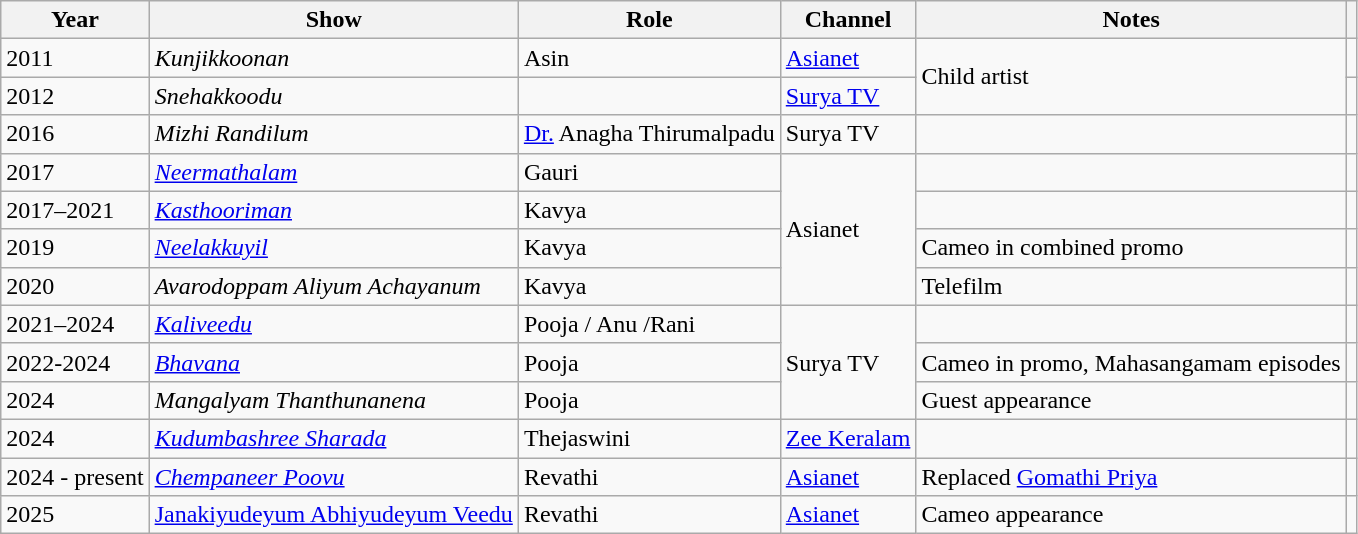<table class="wikitable sortable">
<tr>
<th>Year</th>
<th>Show</th>
<th>Role</th>
<th>Channel</th>
<th>Notes</th>
<th></th>
</tr>
<tr>
<td>2011</td>
<td><em>Kunjikkoonan</em></td>
<td>Asin</td>
<td><a href='#'>Asianet</a></td>
<td rowspan=2>Child artist</td>
<td></td>
</tr>
<tr>
<td>2012</td>
<td><em>Snehakkoodu</em></td>
<td></td>
<td><a href='#'>Surya TV</a></td>
<td></td>
</tr>
<tr>
<td>2016</td>
<td><em>Mizhi Randilum</em></td>
<td><a href='#'>Dr.</a> Anagha Thirumalpadu</td>
<td>Surya TV</td>
<td></td>
<td></td>
</tr>
<tr>
<td>2017</td>
<td><em><a href='#'>Neermathalam</a></em></td>
<td>Gauri</td>
<td rowspan="4">Asianet</td>
<td></td>
<td></td>
</tr>
<tr>
<td>2017–2021</td>
<td><em><a href='#'>Kasthooriman</a></em></td>
<td>Kavya</td>
<td></td>
<td></td>
</tr>
<tr>
<td>2019</td>
<td><em><a href='#'>Neelakkuyil</a></em></td>
<td>Kavya</td>
<td>Cameo in combined promo</td>
<td></td>
</tr>
<tr>
<td>2020</td>
<td><em>Avarodoppam Aliyum Achayanum</em></td>
<td>Kavya</td>
<td>Telefilm</td>
<td></td>
</tr>
<tr>
<td>2021–2024</td>
<td><em><a href='#'>Kaliveedu</a></em></td>
<td>Pooja / Anu /Rani</td>
<td Rowspan=3>Surya TV</td>
<td></td>
<td></td>
</tr>
<tr>
<td>2022-2024</td>
<td><em><a href='#'>Bhavana</a></em></td>
<td>Pooja</td>
<td>Cameo in promo, Mahasangamam episodes</td>
<td></td>
</tr>
<tr>
<td>2024</td>
<td><em>Mangalyam Thanthunanena </em></td>
<td>Pooja</td>
<td>Guest appearance</td>
<td></td>
</tr>
<tr>
<td>2024</td>
<td><em><a href='#'>Kudumbashree Sharada</a></em></td>
<td>Thejaswini</td>
<td><a href='#'>Zee Keralam</a></td>
<td></td>
<td></td>
</tr>
<tr>
<td>2024 - present</td>
<td><em><a href='#'>Chempaneer Poovu</a></em></td>
<td>Revathi</td>
<td><a href='#'>Asianet</a></td>
<td>Replaced <a href='#'>Gomathi Priya</a></td>
<td></td>
</tr>
<tr>
<td>2025</td>
<td><a href='#'>Janakiyudeyum Abhiyudeyum Veedu</a></td>
<td>Revathi</td>
<td><a href='#'>Asianet</a></td>
<td>Cameo appearance</td>
</tr>
</table>
